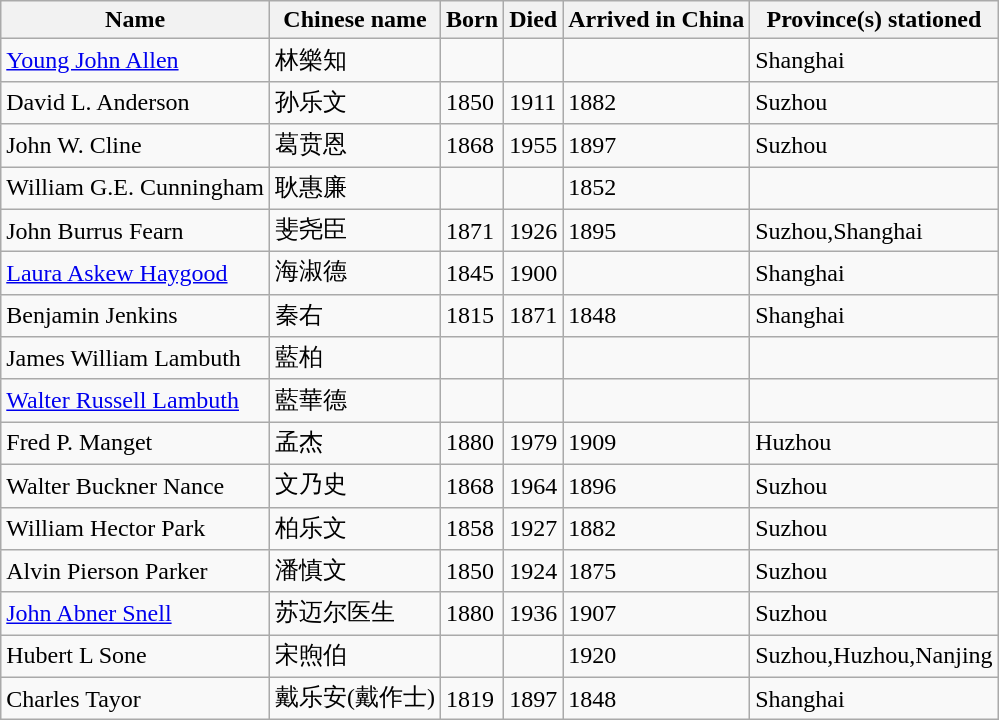<table class="wikitable">
<tr>
<th>Name</th>
<th>Chinese name</th>
<th>Born</th>
<th>Died</th>
<th>Arrived in China</th>
<th>Province(s) stationed</th>
</tr>
<tr>
<td><a href='#'>Young John Allen</a></td>
<td>林樂知</td>
<td></td>
<td></td>
<td></td>
<td>Shanghai</td>
</tr>
<tr>
<td>David L. Anderson</td>
<td>孙乐文</td>
<td>1850</td>
<td>1911</td>
<td>1882</td>
<td>Suzhou</td>
</tr>
<tr>
<td>John W. Cline</td>
<td>葛贲恩</td>
<td>1868</td>
<td>1955</td>
<td>1897</td>
<td>Suzhou</td>
</tr>
<tr>
<td>William G.E. Cunningham</td>
<td>耿惠廉</td>
<td></td>
<td></td>
<td>1852</td>
<td></td>
</tr>
<tr>
<td>John Burrus Fearn</td>
<td>斐尧臣</td>
<td>1871</td>
<td>1926</td>
<td>1895</td>
<td>Suzhou,Shanghai</td>
</tr>
<tr>
<td><a href='#'>Laura Askew Haygood</a></td>
<td>海淑德</td>
<td>1845</td>
<td>1900</td>
<td></td>
<td>Shanghai</td>
</tr>
<tr>
<td>Benjamin Jenkins</td>
<td>秦右</td>
<td>1815</td>
<td>1871</td>
<td>1848</td>
<td>Shanghai</td>
</tr>
<tr>
<td>James William Lambuth</td>
<td>藍柏</td>
<td></td>
<td></td>
<td></td>
<td></td>
</tr>
<tr>
<td><a href='#'>Walter Russell Lambuth</a></td>
<td>藍華德</td>
<td></td>
<td></td>
<td></td>
<td></td>
</tr>
<tr>
<td>Fred P. Manget</td>
<td>孟杰</td>
<td>1880</td>
<td>1979</td>
<td>1909</td>
<td>Huzhou</td>
</tr>
<tr>
<td>Walter Buckner Nance</td>
<td>文乃史</td>
<td>1868</td>
<td>1964</td>
<td>1896</td>
<td>Suzhou</td>
</tr>
<tr>
<td>William Hector Park</td>
<td>柏乐文</td>
<td>1858</td>
<td>1927</td>
<td>1882</td>
<td>Suzhou</td>
</tr>
<tr>
<td>Alvin Pierson Parker</td>
<td>潘慎文</td>
<td>1850</td>
<td>1924</td>
<td>1875</td>
<td>Suzhou</td>
</tr>
<tr>
<td><a href='#'>John Abner Snell</a></td>
<td>苏迈尔医生</td>
<td>1880</td>
<td>1936</td>
<td>1907</td>
<td>Suzhou</td>
</tr>
<tr>
<td>Hubert L Sone</td>
<td>宋煦伯</td>
<td></td>
<td></td>
<td>1920</td>
<td>Suzhou,Huzhou,Nanjing</td>
</tr>
<tr>
<td>Charles Tayor</td>
<td>戴乐安(戴作士)</td>
<td>1819</td>
<td>1897</td>
<td>1848</td>
<td>Shanghai</td>
</tr>
</table>
